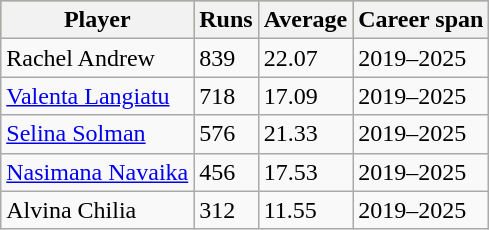<table class="wikitable">
<tr bgcolor=#bdb76b>
<th>Player</th>
<th>Runs</th>
<th>Average</th>
<th>Career span</th>
</tr>
<tr>
<td>Rachel Andrew</td>
<td>839</td>
<td>22.07</td>
<td>2019–2025</td>
</tr>
<tr>
<td><a href='#'>Valenta Langiatu</a></td>
<td>718</td>
<td>17.09</td>
<td>2019–2025</td>
</tr>
<tr>
<td><a href='#'>Selina Solman</a></td>
<td>576</td>
<td>21.33</td>
<td>2019–2025</td>
</tr>
<tr>
<td><a href='#'>Nasimana Navaika</a></td>
<td>456</td>
<td>17.53</td>
<td>2019–2025</td>
</tr>
<tr>
<td>Alvina Chilia</td>
<td>312</td>
<td>11.55</td>
<td>2019–2025</td>
</tr>
</table>
